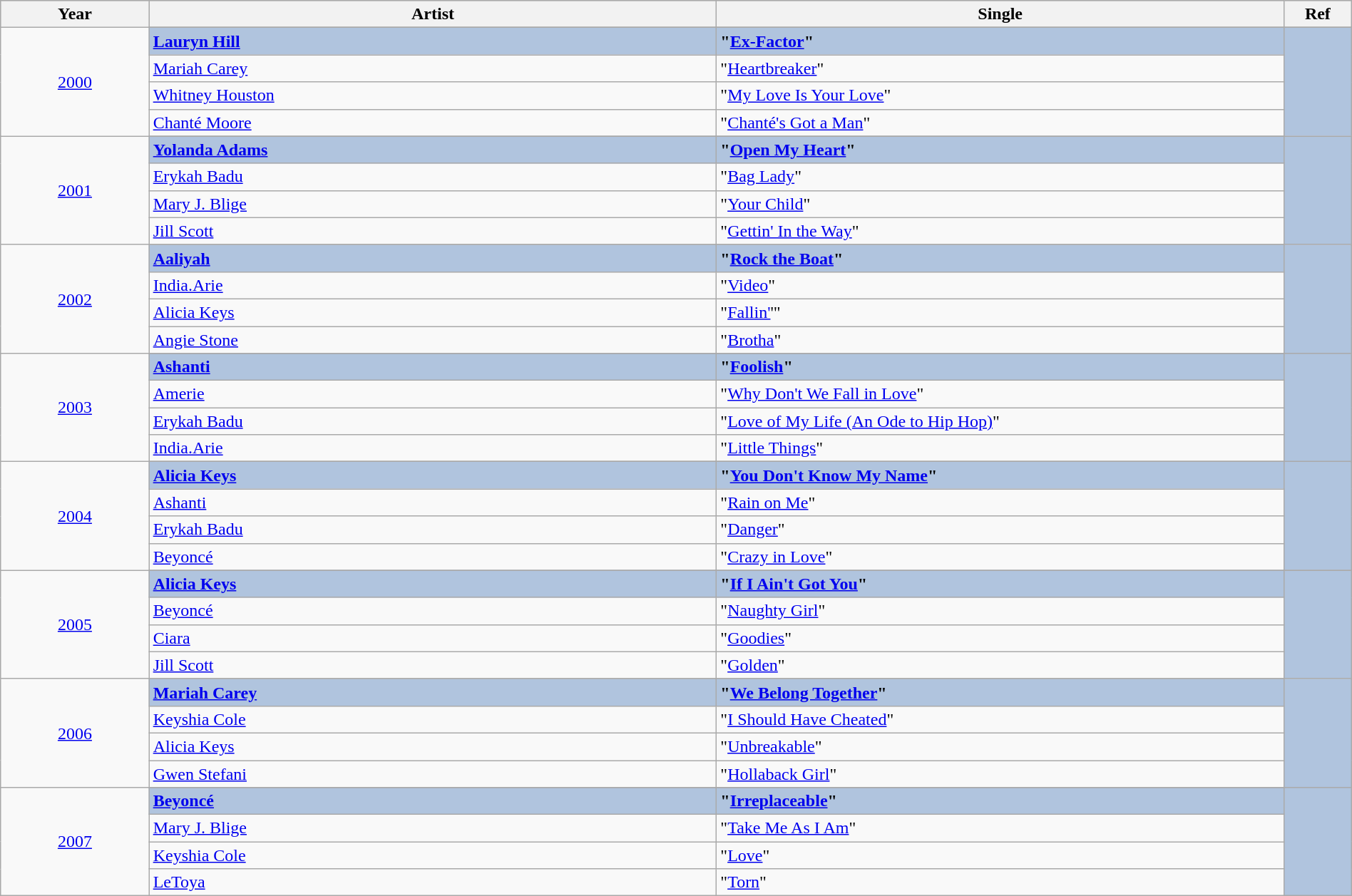<table class="wikitable" style="width:100%;">
<tr style="background:#bebebe;">
<th style="width:11%;">Year</th>
<th style="width:42%;">Artist</th>
<th style="width:42%;">Single</th>
<th style="width:5%;">Ref</th>
</tr>
<tr>
<td rowspan="5" align="center"><a href='#'>2000</a></td>
</tr>
<tr style="background:#B0C4DE">
<td><strong><a href='#'>Lauryn Hill</a></strong></td>
<td><strong>"<a href='#'>Ex-Factor</a>"</strong></td>
<td rowspan="5" align="center"></td>
</tr>
<tr>
<td><a href='#'>Mariah Carey</a> </td>
<td>"<a href='#'>Heartbreaker</a>"</td>
</tr>
<tr>
<td><a href='#'>Whitney Houston</a></td>
<td>"<a href='#'>My Love Is Your Love</a>"</td>
</tr>
<tr>
<td><a href='#'>Chanté Moore</a></td>
<td>"<a href='#'>Chanté's Got a Man</a>"</td>
</tr>
<tr>
<td rowspan="5" align="center"><a href='#'>2001</a></td>
</tr>
<tr style="background:#B0C4DE">
<td><strong><a href='#'>Yolanda Adams</a></strong></td>
<td><strong>"<a href='#'>Open My Heart</a>"</strong></td>
<td rowspan="5" align="center"></td>
</tr>
<tr>
<td><a href='#'>Erykah Badu</a></td>
<td>"<a href='#'>Bag Lady</a>"</td>
</tr>
<tr>
<td><a href='#'>Mary J. Blige</a></td>
<td>"<a href='#'>Your Child</a>"</td>
</tr>
<tr>
<td><a href='#'>Jill Scott</a></td>
<td>"<a href='#'>Gettin' In the Way</a>"</td>
</tr>
<tr>
<td rowspan="5" align="center"><a href='#'>2002</a></td>
</tr>
<tr style="background:#B0C4DE">
<td><strong><a href='#'>Aaliyah</a></strong></td>
<td><strong>"<a href='#'>Rock the Boat</a>"</strong></td>
<td rowspan="5" align="center"></td>
</tr>
<tr>
<td><a href='#'>India.Arie</a></td>
<td>"<a href='#'>Video</a>"</td>
</tr>
<tr>
<td><a href='#'>Alicia Keys</a></td>
<td>"<a href='#'>Fallin'</a>'"</td>
</tr>
<tr>
<td><a href='#'>Angie Stone</a></td>
<td>"<a href='#'>Brotha</a>"</td>
</tr>
<tr>
<td rowspan="5" align="center"><a href='#'>2003</a></td>
</tr>
<tr style="background:#B0C4DE">
<td><strong><a href='#'>Ashanti</a></strong></td>
<td><strong>"<a href='#'>Foolish</a>"</strong></td>
<td rowspan="5" align="center"></td>
</tr>
<tr>
<td><a href='#'>Amerie</a></td>
<td>"<a href='#'>Why Don't We Fall in Love</a>"</td>
</tr>
<tr>
<td><a href='#'>Erykah Badu</a> </td>
<td>"<a href='#'>Love of My Life (An Ode to Hip Hop)</a>"</td>
</tr>
<tr>
<td><a href='#'>India.Arie</a></td>
<td>"<a href='#'>Little Things</a>"</td>
</tr>
<tr>
<td rowspan="5" align="center"><a href='#'>2004</a></td>
</tr>
<tr style="background:#B0C4DE">
<td><strong><a href='#'>Alicia Keys</a></strong></td>
<td><strong>"<a href='#'>You Don't Know My Name</a>"</strong></td>
<td rowspan="4" align="center"></td>
</tr>
<tr>
<td><a href='#'>Ashanti</a></td>
<td>"<a href='#'>Rain on Me</a>"</td>
</tr>
<tr>
<td><a href='#'>Erykah Badu</a></td>
<td>"<a href='#'>Danger</a>"</td>
</tr>
<tr>
<td><a href='#'>Beyoncé</a> </td>
<td>"<a href='#'>Crazy in Love</a>"</td>
</tr>
<tr>
<td rowspan="5" align="center"><a href='#'>2005</a></td>
</tr>
<tr style="background:#B0C4DE">
<td><strong><a href='#'>Alicia Keys</a></strong></td>
<td><strong>"<a href='#'>If I Ain't Got You</a>"</strong></td>
<td rowspan="5" align="center"></td>
</tr>
<tr>
<td><a href='#'>Beyoncé</a></td>
<td>"<a href='#'>Naughty Girl</a>"</td>
</tr>
<tr>
<td><a href='#'>Ciara</a> </td>
<td>"<a href='#'>Goodies</a>"</td>
</tr>
<tr>
<td><a href='#'>Jill Scott</a></td>
<td>"<a href='#'>Golden</a>"</td>
</tr>
<tr>
<td rowspan="5" align="center"><a href='#'>2006</a></td>
</tr>
<tr style="background:#B0C4DE">
<td><strong><a href='#'>Mariah Carey</a></strong></td>
<td><strong>"<a href='#'>We Belong Together</a>"</strong></td>
<td rowspan="5" align="center"></td>
</tr>
<tr>
<td><a href='#'>Keyshia Cole</a></td>
<td>"<a href='#'>I Should Have Cheated</a>"</td>
</tr>
<tr>
<td><a href='#'>Alicia Keys</a></td>
<td>"<a href='#'>Unbreakable</a>"</td>
</tr>
<tr>
<td><a href='#'>Gwen Stefani</a></td>
<td>"<a href='#'>Hollaback Girl</a>"</td>
</tr>
<tr>
<td rowspan="5" align="center"><a href='#'>2007</a></td>
</tr>
<tr style="background:#B0C4DE">
<td><strong><a href='#'>Beyoncé</a></strong></td>
<td><strong>"<a href='#'>Irreplaceable</a>"</strong></td>
<td rowspan="4" align="center"></td>
</tr>
<tr>
<td><a href='#'>Mary J. Blige</a></td>
<td>"<a href='#'>Take Me As I Am</a>"</td>
</tr>
<tr>
<td><a href='#'>Keyshia Cole</a></td>
<td>"<a href='#'>Love</a>"</td>
</tr>
<tr>
<td><a href='#'>LeToya</a></td>
<td>"<a href='#'>Torn</a>"</td>
</tr>
</table>
